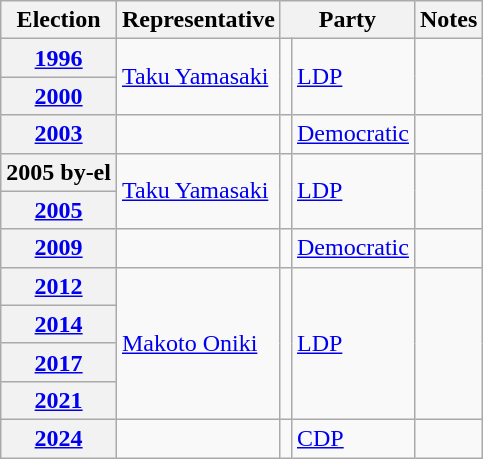<table class=wikitable>
<tr valign=bottom>
<th>Election</th>
<th>Representative</th>
<th colspan=2>Party</th>
<th>Notes</th>
</tr>
<tr>
<th><a href='#'>1996</a></th>
<td rowspan=2><a href='#'>Taku Yamasaki</a></td>
<td rowspan=2 bgcolor=></td>
<td rowspan=2><a href='#'>LDP</a></td>
<td rowspan=2></td>
</tr>
<tr>
<th><a href='#'>2000</a></th>
</tr>
<tr>
<th><a href='#'>2003</a></th>
<td></td>
<td bgcolor=></td>
<td><a href='#'>Democratic</a></td>
<td></td>
</tr>
<tr>
<th>2005 by-el</th>
<td rowspan=2><a href='#'>Taku Yamasaki</a></td>
<td rowspan=2 bgcolor=></td>
<td rowspan=2><a href='#'>LDP</a></td>
<td rowspan=2></td>
</tr>
<tr>
<th><a href='#'>2005</a></th>
</tr>
<tr>
<th><a href='#'>2009</a></th>
<td></td>
<td bgcolor=></td>
<td><a href='#'>Democratic</a></td>
<td></td>
</tr>
<tr>
<th><a href='#'>2012</a></th>
<td rowspan=4><a href='#'>Makoto Oniki</a></td>
<td rowspan=4 bgcolor=></td>
<td rowspan=4><a href='#'>LDP</a></td>
<td rowspan=4></td>
</tr>
<tr>
<th><a href='#'>2014</a></th>
</tr>
<tr>
<th><a href='#'>2017</a></th>
</tr>
<tr>
<th><a href='#'>2021</a></th>
</tr>
<tr>
<th><a href='#'>2024</a></th>
<td></td>
<td bgcolor=></td>
<td><a href='#'>CDP</a></td>
<td></td>
</tr>
</table>
